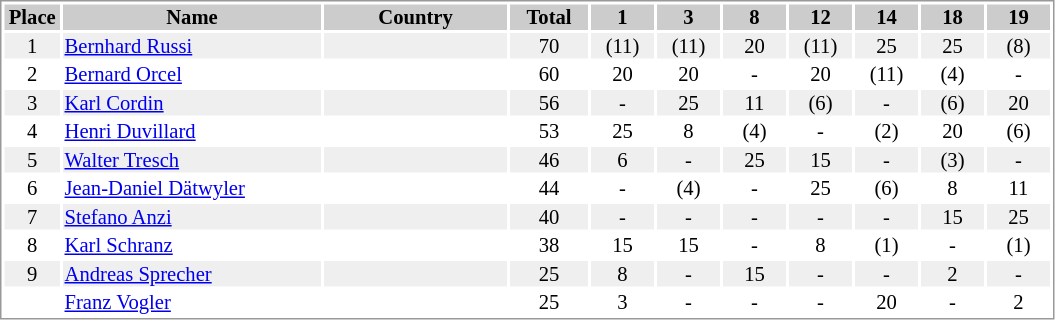<table border="0" style="border: 1px solid #999; background-color:#FFFFFF; text-align:center; font-size:86%; line-height:15px;">
<tr align="center" bgcolor="#CCCCCC">
<th width=35>Place</th>
<th width=170>Name</th>
<th width=120>Country</th>
<th width=50>Total</th>
<th width=40>1</th>
<th width=40>3</th>
<th width=40>8</th>
<th width=40>12</th>
<th width=40>14</th>
<th width=40>18</th>
<th width=40>19</th>
</tr>
<tr bgcolor="#EFEFEF">
<td>1</td>
<td align="left"><a href='#'>Bernhard Russi</a></td>
<td align="left"></td>
<td>70</td>
<td>(11)</td>
<td>(11)</td>
<td>20</td>
<td>(11)</td>
<td>25</td>
<td>25</td>
<td>(8)</td>
</tr>
<tr>
<td>2</td>
<td align="left"><a href='#'>Bernard Orcel</a></td>
<td align="left"></td>
<td>60</td>
<td>20</td>
<td>20</td>
<td>-</td>
<td>20</td>
<td>(11)</td>
<td>(4)</td>
<td>-</td>
</tr>
<tr bgcolor="#EFEFEF">
<td>3</td>
<td align="left"><a href='#'>Karl Cordin</a></td>
<td align="left"></td>
<td>56</td>
<td>-</td>
<td>25</td>
<td>11</td>
<td>(6)</td>
<td>-</td>
<td>(6)</td>
<td>20</td>
</tr>
<tr>
<td>4</td>
<td align="left"><a href='#'>Henri Duvillard</a></td>
<td align="left"></td>
<td>53</td>
<td>25</td>
<td>8</td>
<td>(4)</td>
<td>-</td>
<td>(2)</td>
<td>20</td>
<td>(6)</td>
</tr>
<tr bgcolor="#EFEFEF">
<td>5</td>
<td align="left"><a href='#'>Walter Tresch</a></td>
<td align="left"></td>
<td>46</td>
<td>6</td>
<td>-</td>
<td>25</td>
<td>15</td>
<td>-</td>
<td>(3)</td>
<td>-</td>
</tr>
<tr>
<td>6</td>
<td align="left"><a href='#'>Jean-Daniel Dätwyler</a></td>
<td align="left"></td>
<td>44</td>
<td>-</td>
<td>(4)</td>
<td>-</td>
<td>25</td>
<td>(6)</td>
<td>8</td>
<td>11</td>
</tr>
<tr bgcolor="#EFEFEF">
<td>7</td>
<td align="left"><a href='#'>Stefano Anzi</a></td>
<td align="left"></td>
<td>40</td>
<td>-</td>
<td>-</td>
<td>-</td>
<td>-</td>
<td>-</td>
<td>15</td>
<td>25</td>
</tr>
<tr>
<td>8</td>
<td align="left"><a href='#'>Karl Schranz</a></td>
<td align="left"></td>
<td>38</td>
<td>15</td>
<td>15</td>
<td>-</td>
<td>8</td>
<td>(1)</td>
<td>-</td>
<td>(1)</td>
</tr>
<tr bgcolor="#EFEFEF">
<td>9</td>
<td align="left"><a href='#'>Andreas Sprecher</a></td>
<td align="left"></td>
<td>25</td>
<td>8</td>
<td>-</td>
<td>15</td>
<td>-</td>
<td>-</td>
<td>2</td>
<td>-</td>
</tr>
<tr>
<td></td>
<td align="left"><a href='#'>Franz Vogler</a></td>
<td align="left"></td>
<td>25</td>
<td>3</td>
<td>-</td>
<td>-</td>
<td>-</td>
<td>20</td>
<td>-</td>
<td>2</td>
</tr>
</table>
